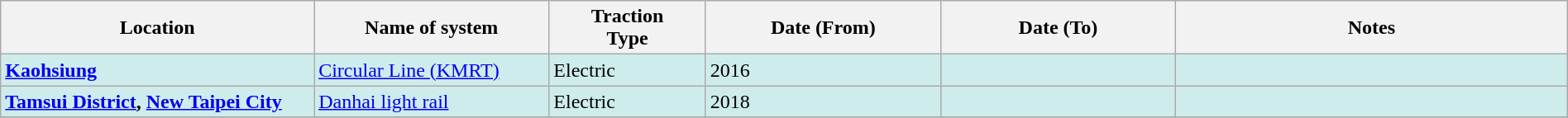<table class="wikitable" width=100%>
<tr>
<th width=20%>Location</th>
<th width=15%>Name of system</th>
<th width=10%>Traction<br>Type</th>
<th width=15%>Date (From)</th>
<th width=15%>Date (To)</th>
<th width=25%>Notes</th>
</tr>
<tr style="background:#CFECEC">
<td><strong><a href='#'>Kaohsiung</a></strong></td>
<td><a href='#'>Circular Line (KMRT)</a></td>
<td>Electric</td>
<td>2016</td>
<td></td>
<td></td>
</tr>
<tr style="background:#CFECEC">
<td><strong><a href='#'>Tamsui District</a>, <a href='#'>New Taipei City</a></strong></td>
<td><a href='#'>Danhai light rail</a></td>
<td>Electric</td>
<td>2018</td>
<td></td>
<td></td>
</tr>
<tr>
</tr>
</table>
